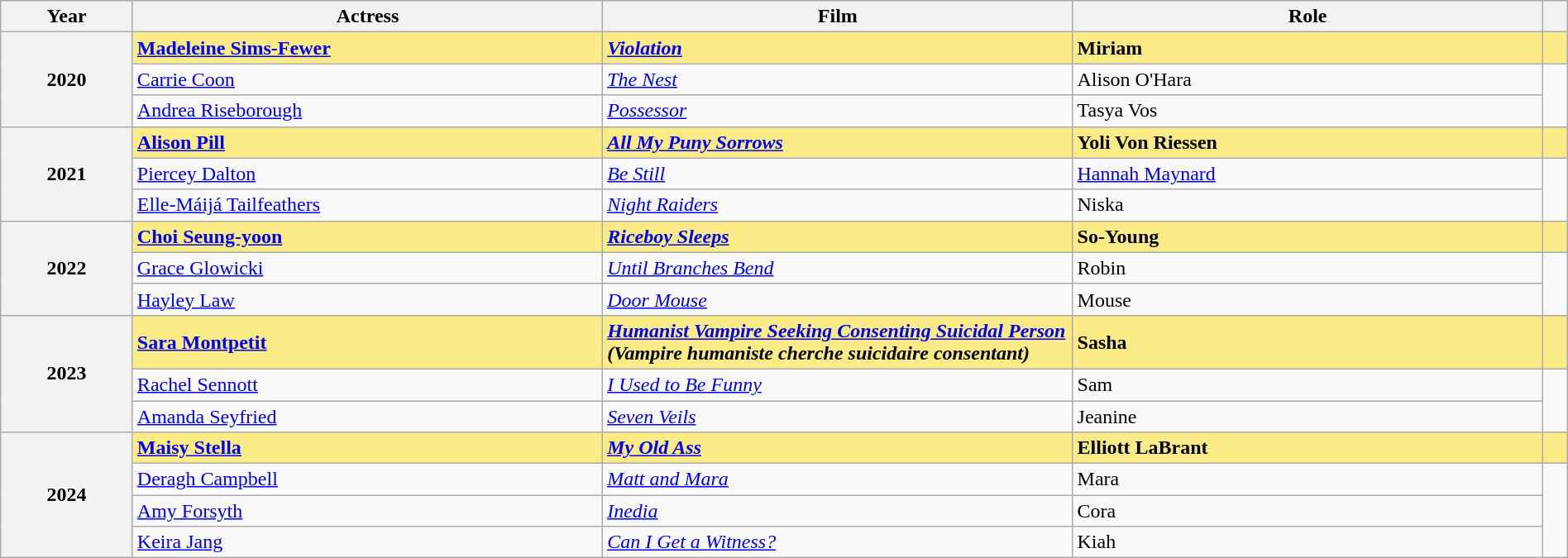<table class="wikitable" width="100%" cellpadding="5">
<tr>
<th>Year</th>
<th width=30%>Actress</th>
<th width=30%>Film</th>
<th width=30%>Role</th>
<th></th>
</tr>
<tr>
<th scope="row" rowspan=3>2020</th>
<td style="background:#FAEB86;"><strong><a href='#'>Madeleine Sims-Fewer</a></strong></td>
<td style="background:#FAEB86;"><strong><em><a href='#'>Violation</a></em></strong></td>
<td style="background:#FAEB86;"><strong>Miriam</strong></td>
<td style="background:#FAEB86;"></td>
</tr>
<tr>
<td><a href='#'>Carrie Coon</a></td>
<td><em><a href='#'>The Nest</a></em></td>
<td>Alison O'Hara</td>
<td rowspan=2></td>
</tr>
<tr>
<td><a href='#'>Andrea Riseborough</a></td>
<td><em><a href='#'>Possessor</a></em></td>
<td>Tasya Vos</td>
</tr>
<tr>
<th scope="row" rowspan=3>2021</th>
<td style="background:#FAEB86;"><strong><a href='#'>Alison Pill</a></strong></td>
<td style="background:#FAEB86;"><strong><em><a href='#'>All My Puny Sorrows</a></em></strong></td>
<td style="background:#FAEB86;"><strong>Yoli Von Riessen</strong></td>
<td style="background:#FAEB86;"></td>
</tr>
<tr>
<td><a href='#'>Piercey Dalton</a></td>
<td><em><a href='#'>Be Still</a></em></td>
<td><a href='#'>Hannah Maynard</a></td>
<td rowspan=2></td>
</tr>
<tr>
<td><a href='#'>Elle-Máijá Tailfeathers</a></td>
<td><em><a href='#'>Night Raiders</a></em></td>
<td>Niska</td>
</tr>
<tr>
<th scope="row" rowspan=3>2022</th>
<td style="background:#FAEB86;"><strong><a href='#'>Choi Seung-yoon</a></strong></td>
<td style="background:#FAEB86;"><strong><em><a href='#'>Riceboy Sleeps</a></em></strong></td>
<td style="background:#FAEB86;"><strong>So-Young</strong></td>
<td style="background:#FAEB86;"></td>
</tr>
<tr>
<td><a href='#'>Grace Glowicki</a></td>
<td><em><a href='#'>Until Branches Bend</a></em></td>
<td>Robin</td>
<td rowspan=2></td>
</tr>
<tr>
<td><a href='#'>Hayley Law</a></td>
<td><em><a href='#'>Door Mouse</a></em></td>
<td>Mouse</td>
</tr>
<tr>
<th scope="row" rowspan=3>2023</th>
<td style="background:#FAEB86;"><strong><a href='#'>Sara Montpetit</a></strong></td>
<td style="background:#FAEB86;"><strong><em><a href='#'>Humanist Vampire Seeking Consenting Suicidal Person</a> (Vampire humaniste cherche suicidaire consentant)</em></strong></td>
<td style="background:#FAEB86;"><strong>Sasha</strong></td>
<td style="background:#FAEB86;"></td>
</tr>
<tr>
<td><a href='#'>Rachel Sennott</a></td>
<td><em><a href='#'>I Used to Be Funny</a></em></td>
<td>Sam</td>
<td rowspan=2></td>
</tr>
<tr>
<td><a href='#'>Amanda Seyfried</a></td>
<td><em><a href='#'>Seven Veils</a></em></td>
<td>Jeanine</td>
</tr>
<tr>
<th scope="row" rowspan=4>2024</th>
<td style="background:#FAEB86;"><strong><a href='#'>Maisy Stella</a></strong></td>
<td style="background:#FAEB86;"><strong><em><a href='#'>My Old Ass</a></em></strong></td>
<td style="background:#FAEB86;"><strong>Elliott LaBrant</strong></td>
<td style="background:#FAEB86;"></td>
</tr>
<tr>
<td><a href='#'>Deragh Campbell</a></td>
<td><em><a href='#'>Matt and Mara</a></em></td>
<td>Mara</td>
<td rowspan=3></td>
</tr>
<tr>
<td><a href='#'>Amy Forsyth</a></td>
<td><em><a href='#'>Inedia</a></em></td>
<td>Cora</td>
</tr>
<tr>
<td><a href='#'>Keira Jang</a></td>
<td><em><a href='#'>Can I Get a Witness?</a></em></td>
<td>Kiah</td>
</tr>
</table>
